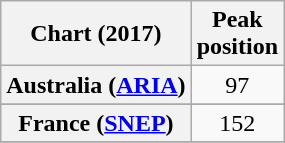<table class="wikitable sortable plainrowheaders" style="text-align:center">
<tr>
<th scope="col">Chart (2017)</th>
<th scope="col">Peak<br> position</th>
</tr>
<tr>
<th scope="row">Australia (<a href='#'>ARIA</a>)</th>
<td>97</td>
</tr>
<tr>
</tr>
<tr>
<th scope="row">France (<a href='#'>SNEP</a>)</th>
<td>152</td>
</tr>
<tr>
</tr>
</table>
